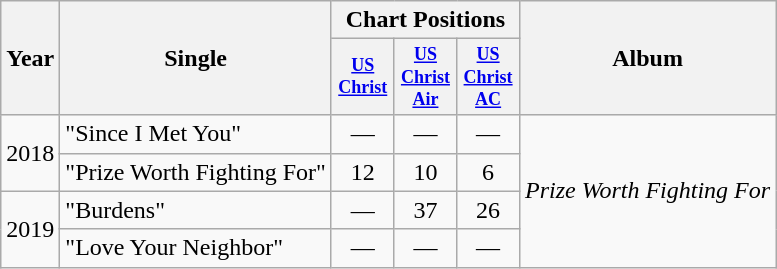<table class="wikitable" style="text-align:center;">
<tr>
<th rowspan="2">Year</th>
<th rowspan="2">Single</th>
<th colspan="3">Chart Positions</th>
<th rowspan="2">Album</th>
</tr>
<tr style="font-size:smaller;">
<th scope="col" style="width:3em;font-size:90%;"><a href='#'>US<br>Christ</a></th>
<th scope="col" style="width:3em;font-size:90%;"><a href='#'>US<br>Christ Air</a></th>
<th scope="col" style="width:3em;font-size:90%;"><a href='#'>US<br>Christ AC</a><br></th>
</tr>
<tr>
<td rowspan="2">2018</td>
<td align="left">"Since I Met You"</td>
<td>—</td>
<td>—</td>
<td>—</td>
<td rowspan="4"><em>Prize Worth Fighting For</em></td>
</tr>
<tr>
<td align="left">"Prize Worth Fighting For"</td>
<td>12<br></td>
<td>10<br></td>
<td>6</td>
</tr>
<tr>
<td rowspan="2">2019</td>
<td align="left">"Burdens"</td>
<td>—</td>
<td>37 <br></td>
<td>26</td>
</tr>
<tr>
<td align="left">"Love Your Neighbor"</td>
<td>—</td>
<td>—</td>
<td>—</td>
</tr>
</table>
